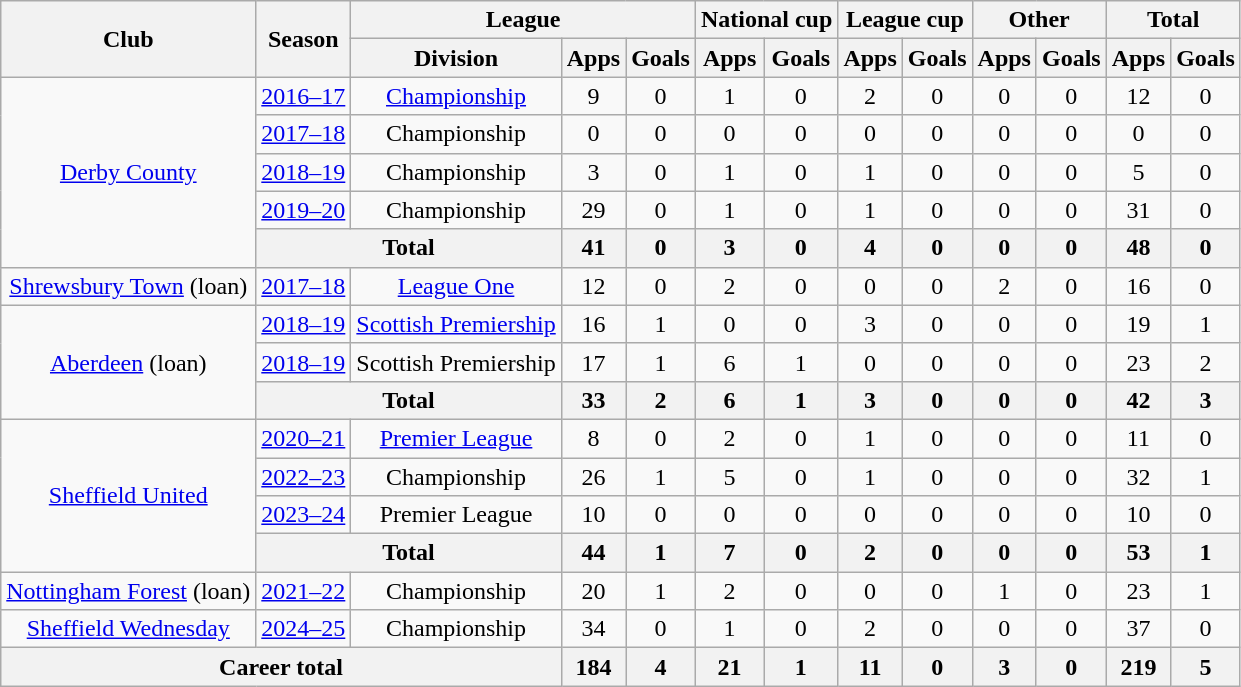<table class="wikitable" style="text-align:center">
<tr>
<th rowspan="2">Club</th>
<th rowspan="2">Season</th>
<th colspan="3">League</th>
<th colspan="2">National cup</th>
<th colspan="2">League cup</th>
<th colspan="2">Other</th>
<th colspan="2">Total</th>
</tr>
<tr>
<th>Division</th>
<th>Apps</th>
<th>Goals</th>
<th>Apps</th>
<th>Goals</th>
<th>Apps</th>
<th>Goals</th>
<th>Apps</th>
<th>Goals</th>
<th>Apps</th>
<th>Goals</th>
</tr>
<tr>
<td rowspan="5"><a href='#'>Derby County</a></td>
<td><a href='#'>2016–17</a></td>
<td><a href='#'>Championship</a></td>
<td>9</td>
<td>0</td>
<td>1</td>
<td>0</td>
<td>2</td>
<td>0</td>
<td>0</td>
<td>0</td>
<td>12</td>
<td>0</td>
</tr>
<tr>
<td><a href='#'>2017–18</a></td>
<td>Championship</td>
<td>0</td>
<td>0</td>
<td>0</td>
<td>0</td>
<td>0</td>
<td>0</td>
<td>0</td>
<td>0</td>
<td>0</td>
<td>0</td>
</tr>
<tr>
<td><a href='#'>2018–19</a></td>
<td>Championship</td>
<td>3</td>
<td>0</td>
<td>1</td>
<td>0</td>
<td>1</td>
<td>0</td>
<td>0</td>
<td>0</td>
<td>5</td>
<td>0</td>
</tr>
<tr>
<td><a href='#'>2019–20</a></td>
<td>Championship</td>
<td>29</td>
<td>0</td>
<td>1</td>
<td>0</td>
<td>1</td>
<td>0</td>
<td>0</td>
<td>0</td>
<td>31</td>
<td>0</td>
</tr>
<tr>
<th colspan="2">Total</th>
<th>41</th>
<th>0</th>
<th>3</th>
<th>0</th>
<th>4</th>
<th>0</th>
<th>0</th>
<th>0</th>
<th>48</th>
<th>0</th>
</tr>
<tr>
<td><a href='#'>Shrewsbury Town</a> (loan)</td>
<td><a href='#'>2017–18</a></td>
<td><a href='#'>League One</a></td>
<td>12</td>
<td>0</td>
<td>2</td>
<td>0</td>
<td>0</td>
<td>0</td>
<td>2</td>
<td>0</td>
<td>16</td>
<td>0</td>
</tr>
<tr>
<td rowspan="3"><a href='#'>Aberdeen</a> (loan)</td>
<td><a href='#'>2018–19</a></td>
<td><a href='#'>Scottish Premiership</a></td>
<td>16</td>
<td>1</td>
<td>0</td>
<td>0</td>
<td>3</td>
<td>0</td>
<td>0</td>
<td>0</td>
<td>19</td>
<td>1</td>
</tr>
<tr>
<td><a href='#'>2018–19</a></td>
<td>Scottish Premiership</td>
<td>17</td>
<td>1</td>
<td>6</td>
<td>1</td>
<td>0</td>
<td>0</td>
<td>0</td>
<td>0</td>
<td>23</td>
<td>2</td>
</tr>
<tr>
<th colspan="2">Total</th>
<th>33</th>
<th>2</th>
<th>6</th>
<th>1</th>
<th>3</th>
<th>0</th>
<th>0</th>
<th>0</th>
<th>42</th>
<th>3</th>
</tr>
<tr>
<td rowspan="4"><a href='#'>Sheffield United</a></td>
<td><a href='#'>2020–21</a></td>
<td><a href='#'>Premier League</a></td>
<td>8</td>
<td>0</td>
<td>2</td>
<td>0</td>
<td>1</td>
<td>0</td>
<td>0</td>
<td>0</td>
<td>11</td>
<td>0</td>
</tr>
<tr>
<td><a href='#'>2022–23</a></td>
<td>Championship</td>
<td>26</td>
<td>1</td>
<td>5</td>
<td>0</td>
<td>1</td>
<td>0</td>
<td>0</td>
<td>0</td>
<td>32</td>
<td>1</td>
</tr>
<tr>
<td><a href='#'>2023–24</a></td>
<td>Premier League</td>
<td>10</td>
<td>0</td>
<td>0</td>
<td>0</td>
<td>0</td>
<td>0</td>
<td>0</td>
<td>0</td>
<td>10</td>
<td>0</td>
</tr>
<tr>
<th colspan="2">Total</th>
<th>44</th>
<th>1</th>
<th>7</th>
<th>0</th>
<th>2</th>
<th>0</th>
<th>0</th>
<th>0</th>
<th>53</th>
<th>1</th>
</tr>
<tr>
<td><a href='#'>Nottingham Forest</a> (loan)</td>
<td><a href='#'>2021–22</a></td>
<td>Championship</td>
<td>20</td>
<td>1</td>
<td>2</td>
<td>0</td>
<td>0</td>
<td>0</td>
<td>1</td>
<td>0</td>
<td>23</td>
<td>1</td>
</tr>
<tr>
<td><a href='#'>Sheffield Wednesday</a></td>
<td><a href='#'>2024–25</a></td>
<td>Championship</td>
<td>34</td>
<td>0</td>
<td>1</td>
<td>0</td>
<td>2</td>
<td>0</td>
<td>0</td>
<td>0</td>
<td>37</td>
<td>0</td>
</tr>
<tr>
<th colspan="3">Career total</th>
<th>184</th>
<th>4</th>
<th>21</th>
<th>1</th>
<th>11</th>
<th>0</th>
<th>3</th>
<th>0</th>
<th>219</th>
<th>5</th>
</tr>
</table>
